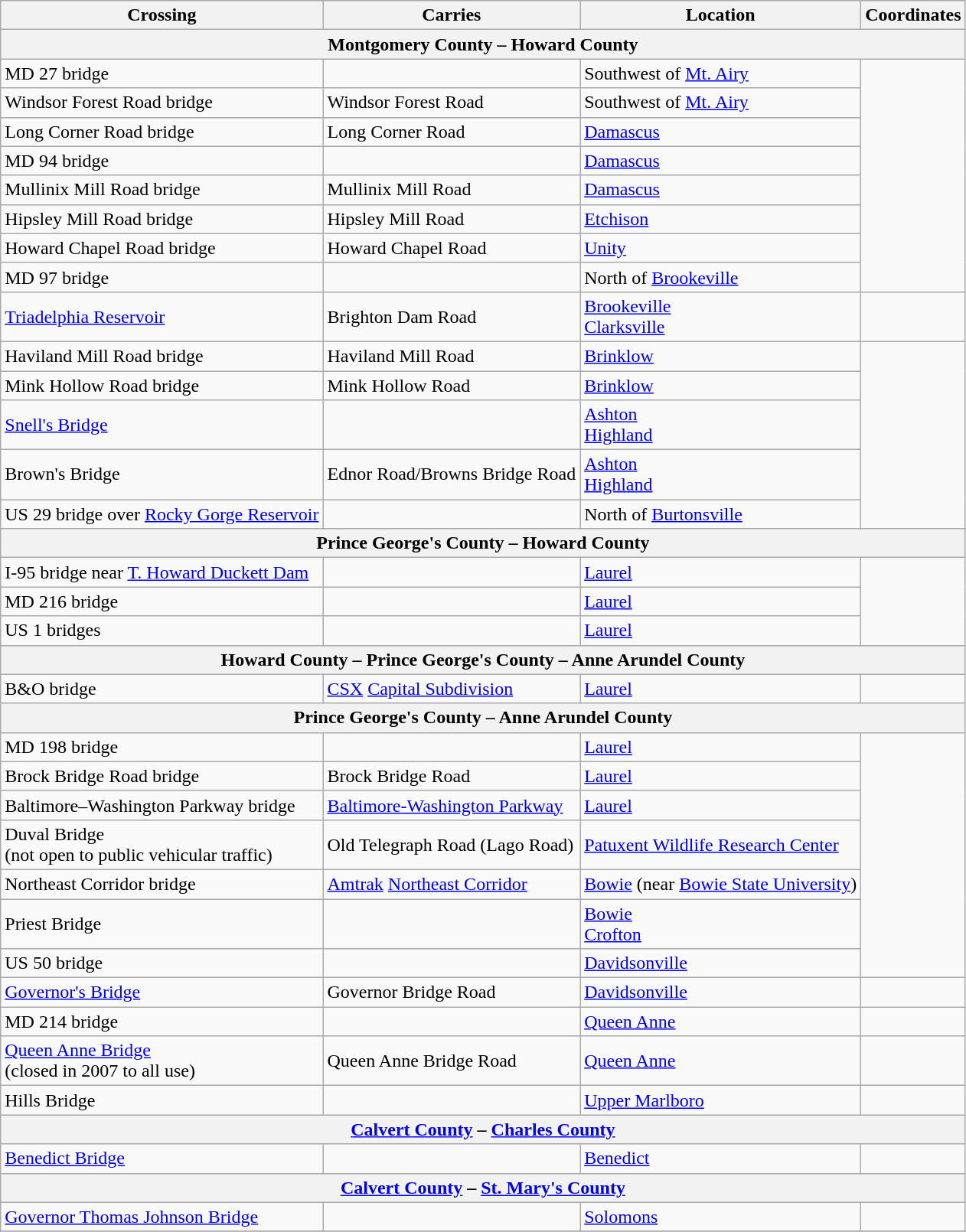<table class=wikitable>
<tr>
<th>Crossing</th>
<th>Carries</th>
<th>Location</th>
<th>Coordinates</th>
</tr>
<tr>
<th colspan=4>Montgomery County – Howard County</th>
</tr>
<tr>
<td>MD 27 bridge</td>
<td></td>
<td>Southwest of <a href='#'>Mt. Airy</a></td>
</tr>
<tr>
<td>Windsor Forest Road bridge</td>
<td>Windsor Forest Road</td>
<td>Southwest of <a href='#'>Mt. Airy</a></td>
</tr>
<tr>
<td>Long Corner Road bridge</td>
<td>Long Corner Road</td>
<td><a href='#'>Damascus</a></td>
</tr>
<tr>
<td>MD 94 bridge</td>
<td></td>
<td><a href='#'>Damascus</a></td>
</tr>
<tr>
<td>Mullinix Mill Road bridge</td>
<td>Mullinix Mill Road</td>
<td><a href='#'>Damascus</a></td>
</tr>
<tr>
<td>Hipsley Mill Road bridge</td>
<td>Hipsley Mill Road</td>
<td><a href='#'>Etchison</a></td>
</tr>
<tr>
<td>Howard Chapel Road bridge</td>
<td>Howard Chapel Road</td>
<td><a href='#'>Unity</a></td>
</tr>
<tr>
<td>MD 97 bridge</td>
<td></td>
<td>North of <a href='#'>Brookeville</a></td>
</tr>
<tr>
<td><a href='#'>Triadelphia Reservoir</a></td>
<td>Brighton Dam Road</td>
<td><a href='#'>Brookeville</a><br><a href='#'>Clarksville</a></td>
<td></td>
</tr>
<tr>
<td>Haviland Mill Road bridge</td>
<td>Haviland Mill Road</td>
<td><a href='#'>Brinklow</a></td>
</tr>
<tr>
<td>Mink Hollow Road bridge</td>
<td>Mink Hollow Road</td>
<td><a href='#'>Brinklow</a></td>
</tr>
<tr>
<td><a href='#'>Snell's Bridge</a></td>
<td></td>
<td><a href='#'>Ashton</a><br><a href='#'>Highland</a></td>
</tr>
<tr>
<td>Brown's Bridge</td>
<td>Ednor Road/Browns Bridge Road</td>
<td><a href='#'>Ashton</a><br><a href='#'>Highland</a></td>
</tr>
<tr>
<td>US 29 bridge over <a href='#'>Rocky Gorge Reservoir</a></td>
<td></td>
<td>North of <a href='#'>Burtonsville</a></td>
</tr>
<tr>
<th colspan=4>Prince George's County – Howard County</th>
</tr>
<tr>
<td>I-95 bridge near <a href='#'>T. Howard Duckett Dam</a></td>
<td></td>
<td><a href='#'>Laurel</a></td>
</tr>
<tr>
<td>MD 216 bridge</td>
<td></td>
<td><a href='#'>Laurel</a></td>
</tr>
<tr>
<td>US 1 bridges</td>
<td></td>
<td><a href='#'>Laurel</a></td>
</tr>
<tr>
<th colspan=4>Howard County – Prince George's County – Anne Arundel County</th>
</tr>
<tr>
<td>B&O bridge</td>
<td><a href='#'>CSX</a> <a href='#'>Capital Subdivision</a></td>
<td><a href='#'>Laurel</a></td>
</tr>
<tr>
<th colspan=4>Prince George's County – Anne Arundel County</th>
</tr>
<tr>
<td>MD 198 bridge</td>
<td></td>
<td><a href='#'>Laurel</a></td>
</tr>
<tr>
<td>Brock Bridge Road bridge</td>
<td>Brock Bridge Road</td>
<td><a href='#'>Laurel</a></td>
</tr>
<tr>
<td>Baltimore–Washington Parkway bridge</td>
<td><a href='#'>Baltimore-Washington Parkway</a></td>
<td><a href='#'>Laurel</a></td>
</tr>
<tr>
<td>Duval Bridge<br>(not open to public vehicular traffic)</td>
<td>Old Telegraph Road (Lago Road)</td>
<td><a href='#'>Patuxent Wildlife Research Center</a></td>
</tr>
<tr>
<td>Northeast Corridor bridge</td>
<td><a href='#'>Amtrak</a> <a href='#'>Northeast Corridor</a></td>
<td><a href='#'>Bowie</a> (near <a href='#'>Bowie State University</a>)</td>
</tr>
<tr>
<td>Priest Bridge</td>
<td></td>
<td><a href='#'>Bowie</a><br><a href='#'>Crofton</a></td>
</tr>
<tr>
<td>US 50 bridge</td>
<td></td>
<td><a href='#'>Davidsonville</a></td>
</tr>
<tr>
<td><a href='#'>Governor's Bridge</a></td>
<td>Governor Bridge Road</td>
<td><a href='#'>Davidsonville</a></td>
<td></td>
</tr>
<tr>
<td>MD 214 bridge</td>
<td></td>
<td><a href='#'>Queen Anne</a></td>
</tr>
<tr>
<td><a href='#'>Queen Anne Bridge</a><br>(closed in 2007 to all use)</td>
<td>Queen Anne Bridge Road</td>
<td><a href='#'>Queen Anne</a></td>
<td></td>
</tr>
<tr>
<td>Hills Bridge</td>
<td></td>
<td><a href='#'>Upper Marlboro</a></td>
</tr>
<tr>
<th colspan=4><a href='#'>Calvert County</a> – <a href='#'>Charles County</a></th>
</tr>
<tr>
<td><a href='#'>Benedict Bridge</a></td>
<td></td>
<td><a href='#'>Benedict</a></td>
</tr>
<tr>
<th colspan=4><a href='#'>Calvert County</a> – <a href='#'>St. Mary's County</a></th>
</tr>
<tr>
<td><a href='#'>Governor Thomas Johnson Bridge</a></td>
<td></td>
<td><a href='#'>Solomons</a></td>
<td></td>
</tr>
<tr>
</tr>
</table>
